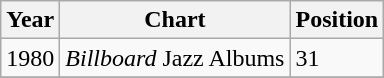<table class="wikitable">
<tr>
<th>Year</th>
<th>Chart</th>
<th>Position</th>
</tr>
<tr>
<td>1980</td>
<td><em>Billboard</em> Jazz Albums</td>
<td>31</td>
</tr>
<tr>
</tr>
</table>
